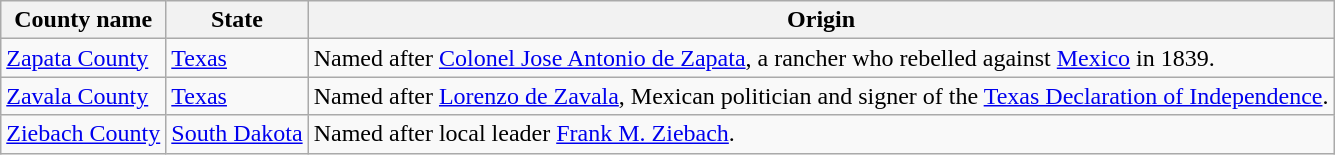<table class="wikitable sortable">
<tr>
<th>County name</th>
<th>State</th>
<th>Origin</th>
</tr>
<tr>
<td><a href='#'>Zapata County</a></td>
<td><a href='#'>Texas</a></td>
<td>Named after <a href='#'>Colonel Jose Antonio de Zapata</a>, a rancher who rebelled against <a href='#'>Mexico</a> in 1839.</td>
</tr>
<tr>
<td><a href='#'>Zavala County</a></td>
<td><a href='#'>Texas</a></td>
<td>Named after <a href='#'>Lorenzo de Zavala</a>, Mexican politician and signer of the <a href='#'>Texas Declaration of Independence</a>.</td>
</tr>
<tr>
<td><a href='#'>Ziebach County</a></td>
<td><a href='#'>South Dakota</a></td>
<td>Named after local leader <a href='#'>Frank M. Ziebach</a>.</td>
</tr>
</table>
